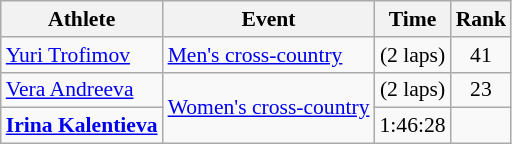<table class=wikitable style="font-size:90%">
<tr>
<th>Athlete</th>
<th>Event</th>
<th>Time</th>
<th>Rank</th>
</tr>
<tr align=center>
<td align=left><a href='#'>Yuri Trofimov</a></td>
<td align=left><a href='#'>Men's cross-country</a></td>
<td> (2 laps)</td>
<td>41</td>
</tr>
<tr align=center>
<td align=left><a href='#'>Vera Andreeva</a></td>
<td align=left rowspan=2><a href='#'>Women's cross-country</a></td>
<td> (2 laps)</td>
<td>23</td>
</tr>
<tr align=center>
<td align=left><strong><a href='#'>Irina Kalentieva</a></strong></td>
<td>1:46:28</td>
<td></td>
</tr>
</table>
